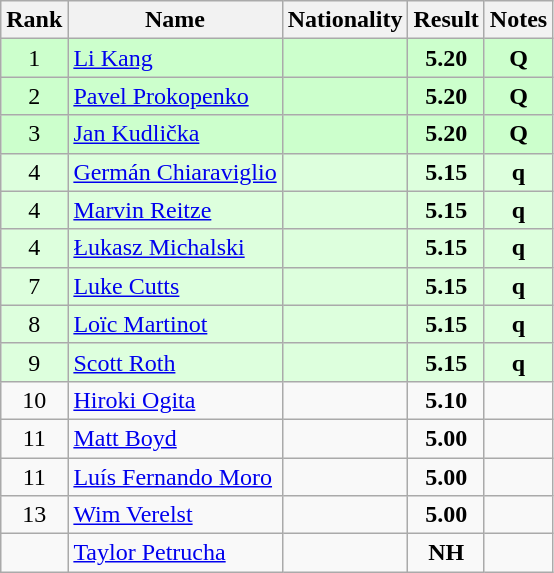<table class="wikitable sortable" style="text-align:center">
<tr>
<th>Rank</th>
<th>Name</th>
<th>Nationality</th>
<th>Result</th>
<th>Notes</th>
</tr>
<tr bgcolor=ccffcc>
<td>1</td>
<td align=left><a href='#'>Li Kang</a></td>
<td align=left></td>
<td><strong>5.20</strong></td>
<td><strong>Q</strong></td>
</tr>
<tr bgcolor=ccffcc>
<td>2</td>
<td align=left><a href='#'>Pavel Prokopenko</a></td>
<td align=left></td>
<td><strong>5.20</strong></td>
<td><strong>Q</strong></td>
</tr>
<tr bgcolor=ccffcc>
<td>3</td>
<td align=left><a href='#'>Jan Kudlička</a></td>
<td align=left></td>
<td><strong>5.20</strong></td>
<td><strong>Q</strong></td>
</tr>
<tr bgcolor=ddffdd>
<td>4</td>
<td align=left><a href='#'>Germán Chiaraviglio</a></td>
<td align=left></td>
<td><strong>5.15</strong></td>
<td><strong>q</strong></td>
</tr>
<tr bgcolor=ddffdd>
<td>4</td>
<td align=left><a href='#'>Marvin Reitze</a></td>
<td align=left></td>
<td><strong>5.15</strong></td>
<td><strong>q</strong></td>
</tr>
<tr bgcolor=ddffdd>
<td>4</td>
<td align=left><a href='#'>Łukasz Michalski</a></td>
<td align=left></td>
<td><strong>5.15</strong></td>
<td><strong>q</strong></td>
</tr>
<tr bgcolor=ddffdd>
<td>7</td>
<td align=left><a href='#'>Luke Cutts</a></td>
<td align=left></td>
<td><strong>5.15</strong></td>
<td><strong>q</strong></td>
</tr>
<tr bgcolor=ddffdd>
<td>8</td>
<td align=left><a href='#'>Loïc Martinot</a></td>
<td align=left></td>
<td><strong>5.15</strong></td>
<td><strong>q</strong></td>
</tr>
<tr bgcolor=ddffdd>
<td>9</td>
<td align=left><a href='#'>Scott Roth</a></td>
<td align=left></td>
<td><strong>5.15</strong></td>
<td><strong>q</strong></td>
</tr>
<tr>
<td>10</td>
<td align=left><a href='#'>Hiroki Ogita</a></td>
<td align=left></td>
<td><strong>5.10</strong></td>
<td></td>
</tr>
<tr>
<td>11</td>
<td align=left><a href='#'>Matt Boyd</a></td>
<td align=left></td>
<td><strong>5.00</strong></td>
<td></td>
</tr>
<tr>
<td>11</td>
<td align=left><a href='#'>Luís Fernando Moro</a></td>
<td align=left></td>
<td><strong>5.00</strong></td>
<td></td>
</tr>
<tr>
<td>13</td>
<td align=left><a href='#'>Wim Verelst</a></td>
<td align=left></td>
<td><strong>5.00</strong></td>
<td></td>
</tr>
<tr>
<td></td>
<td align=left><a href='#'>Taylor Petrucha</a></td>
<td align=left></td>
<td><strong>NH</strong></td>
<td></td>
</tr>
</table>
